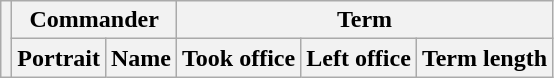<table class="wikitable sortable">
<tr>
<th rowspan=2></th>
<th colspan=2>Commander</th>
<th colspan=3>Term</th>
</tr>
<tr>
<th>Portrait</th>
<th>Name</th>
<th>Took office</th>
<th>Left office</th>
<th>Term length<br>




</th>
</tr>
</table>
